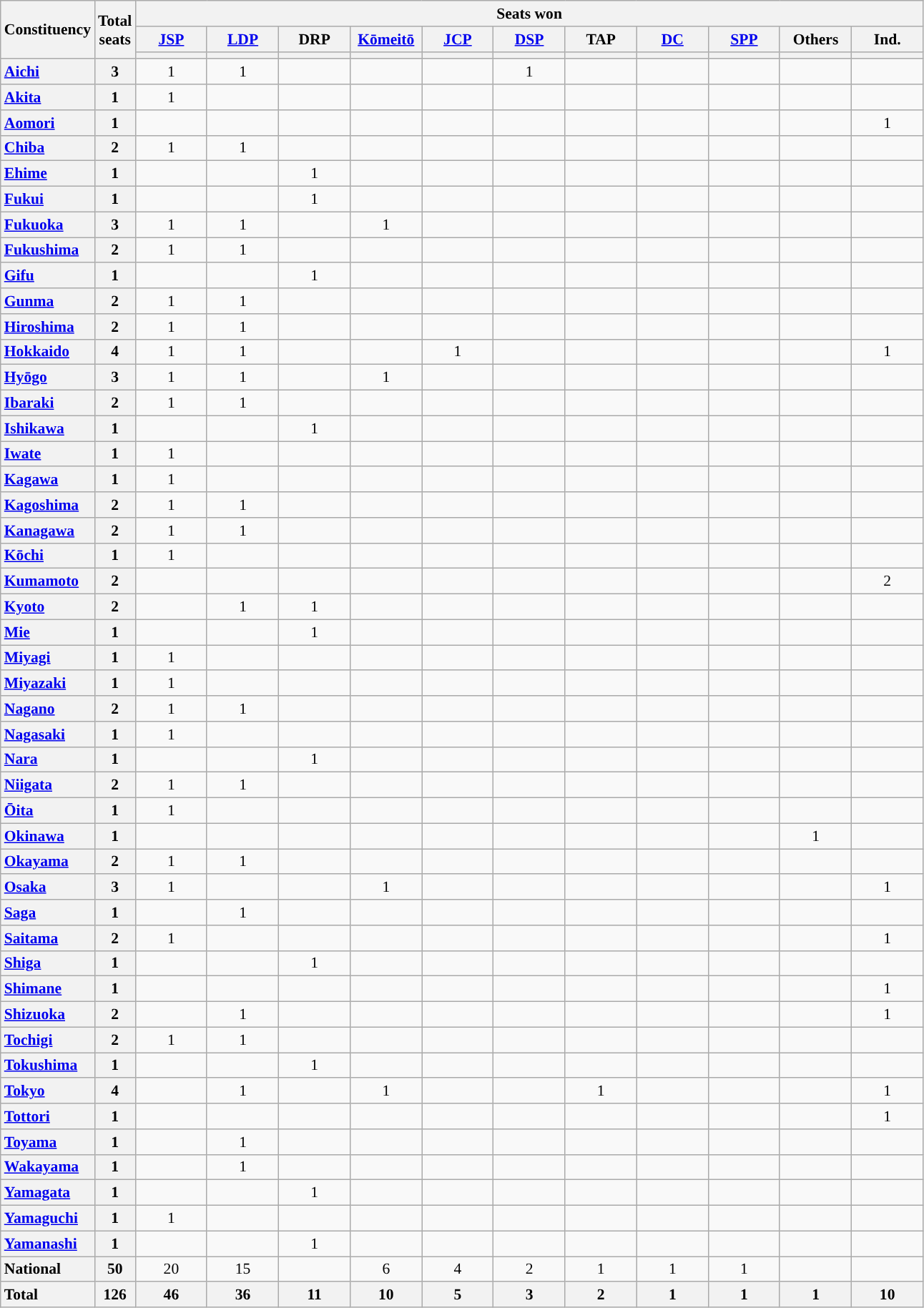<table class="wikitable" style="text-align:center; font-size: 0.9em;">
<tr>
<th rowspan="3">Constituency</th>
<th rowspan="3">Total<br>seats</th>
<th colspan="11">Seats won</th>
</tr>
<tr>
<th class="unsortable" style="width:60px;"><a href='#'>JSP</a></th>
<th class="unsortable" style="width:60px;"><a href='#'>LDP</a></th>
<th class="unsortable" style="width:60px;">DRP</th>
<th class="unsortable" style="width:60px;"><a href='#'>Kōmeitō</a></th>
<th class="unsortable" style="width:60px;"><a href='#'>JCP</a></th>
<th class="unsortable" style="width:60px;"><a href='#'>DSP</a></th>
<th class="unsortable" style="width:60px;">TAP</th>
<th class="unsortable" style="width:60px;"><a href='#'>DC</a></th>
<th class="unsortable" style="width:60px;"><a href='#'>SPP</a></th>
<th class="unsortable" style="width:60px;">Others</th>
<th class="unsortable" style="width:60px;">Ind.</th>
</tr>
<tr>
<th style="background:"></th>
<th style="background:"></th>
<th style="background:"></th>
<th style="background:"></th>
<th style="background:"></th>
<th style="background:"></th>
<th></th>
<th style="background:"></th>
<th style="background:"></th>
<th></th>
<th style="background:"></th>
</tr>
<tr>
<th style="text-align: left;"><a href='#'>Aichi</a></th>
<th>3</th>
<td>1</td>
<td>1</td>
<td></td>
<td></td>
<td></td>
<td>1</td>
<td></td>
<td></td>
<td></td>
<td></td>
<td></td>
</tr>
<tr>
<th style="text-align: left;"><a href='#'>Akita</a></th>
<th>1</th>
<td>1</td>
<td></td>
<td></td>
<td></td>
<td></td>
<td></td>
<td></td>
<td></td>
<td></td>
<td></td>
<td></td>
</tr>
<tr>
<th style="text-align: left;"><a href='#'>Aomori</a></th>
<th>1</th>
<td></td>
<td></td>
<td></td>
<td></td>
<td></td>
<td></td>
<td></td>
<td></td>
<td></td>
<td></td>
<td>1</td>
</tr>
<tr>
<th style="text-align: left;"><a href='#'>Chiba</a></th>
<th>2</th>
<td>1</td>
<td>1</td>
<td></td>
<td></td>
<td></td>
<td></td>
<td></td>
<td></td>
<td></td>
<td></td>
<td></td>
</tr>
<tr>
<th style="text-align: left;"><a href='#'>Ehime</a></th>
<th>1</th>
<td></td>
<td></td>
<td>1</td>
<td></td>
<td></td>
<td></td>
<td></td>
<td></td>
<td></td>
<td></td>
<td></td>
</tr>
<tr>
<th style="text-align: left;"><a href='#'>Fukui</a></th>
<th>1</th>
<td></td>
<td></td>
<td>1</td>
<td></td>
<td></td>
<td></td>
<td></td>
<td></td>
<td></td>
<td></td>
<td></td>
</tr>
<tr>
<th style="text-align: left;"><a href='#'>Fukuoka</a></th>
<th>3</th>
<td>1</td>
<td>1</td>
<td></td>
<td>1</td>
<td></td>
<td></td>
<td></td>
<td></td>
<td></td>
<td></td>
<td></td>
</tr>
<tr>
<th style="text-align: left;"><a href='#'>Fukushima</a></th>
<th>2</th>
<td>1</td>
<td>1</td>
<td></td>
<td></td>
<td></td>
<td></td>
<td></td>
<td></td>
<td></td>
<td></td>
<td></td>
</tr>
<tr>
<th style="text-align: left;"><a href='#'>Gifu</a></th>
<th>1</th>
<td></td>
<td></td>
<td>1</td>
<td></td>
<td></td>
<td></td>
<td></td>
<td></td>
<td></td>
<td></td>
<td></td>
</tr>
<tr>
<th style="text-align: left;"><a href='#'>Gunma</a></th>
<th>2</th>
<td>1</td>
<td>1</td>
<td></td>
<td></td>
<td></td>
<td></td>
<td></td>
<td></td>
<td></td>
<td></td>
<td></td>
</tr>
<tr>
<th style="text-align: left;"><a href='#'>Hiroshima</a></th>
<th>2</th>
<td>1</td>
<td>1</td>
<td></td>
<td></td>
<td></td>
<td></td>
<td></td>
<td></td>
<td></td>
<td></td>
<td></td>
</tr>
<tr>
<th style="text-align: left;"><a href='#'>Hokkaido</a></th>
<th>4</th>
<td>1</td>
<td>1</td>
<td></td>
<td></td>
<td>1</td>
<td></td>
<td></td>
<td></td>
<td></td>
<td></td>
<td>1</td>
</tr>
<tr>
<th style="text-align: left;"><a href='#'>Hyōgo</a></th>
<th>3</th>
<td>1</td>
<td>1</td>
<td></td>
<td>1</td>
<td></td>
<td></td>
<td></td>
<td></td>
<td></td>
<td></td>
<td></td>
</tr>
<tr>
<th style="text-align: left;"><a href='#'>Ibaraki</a></th>
<th>2</th>
<td>1</td>
<td>1</td>
<td></td>
<td></td>
<td></td>
<td></td>
<td></td>
<td></td>
<td></td>
<td></td>
<td></td>
</tr>
<tr>
<th style="text-align: left;"><a href='#'>Ishikawa</a></th>
<th>1</th>
<td></td>
<td></td>
<td>1</td>
<td></td>
<td></td>
<td></td>
<td></td>
<td></td>
<td></td>
<td></td>
<td></td>
</tr>
<tr>
<th style="text-align: left;"><a href='#'>Iwate</a></th>
<th>1</th>
<td>1</td>
<td></td>
<td></td>
<td></td>
<td></td>
<td></td>
<td></td>
<td></td>
<td></td>
<td></td>
<td></td>
</tr>
<tr>
<th style="text-align: left;"><a href='#'>Kagawa</a></th>
<th>1</th>
<td>1</td>
<td></td>
<td></td>
<td></td>
<td></td>
<td></td>
<td></td>
<td></td>
<td></td>
<td></td>
<td></td>
</tr>
<tr>
<th style="text-align: left;"><a href='#'>Kagoshima</a></th>
<th>2</th>
<td>1</td>
<td>1</td>
<td></td>
<td></td>
<td></td>
<td></td>
<td></td>
<td></td>
<td></td>
<td></td>
<td></td>
</tr>
<tr>
<th style="text-align: left;"><a href='#'>Kanagawa</a></th>
<th>2</th>
<td>1</td>
<td>1</td>
<td></td>
<td></td>
<td></td>
<td></td>
<td></td>
<td></td>
<td></td>
<td></td>
<td></td>
</tr>
<tr>
<th style="text-align: left;"><a href='#'>Kōchi</a></th>
<th>1</th>
<td>1</td>
<td></td>
<td></td>
<td></td>
<td></td>
<td></td>
<td></td>
<td></td>
<td></td>
<td></td>
<td></td>
</tr>
<tr>
<th style="text-align: left;"><a href='#'>Kumamoto</a></th>
<th>2</th>
<td></td>
<td></td>
<td></td>
<td></td>
<td></td>
<td></td>
<td></td>
<td></td>
<td></td>
<td></td>
<td>2</td>
</tr>
<tr>
<th style="text-align: left;"><a href='#'>Kyoto</a></th>
<th>2</th>
<td></td>
<td>1</td>
<td>1</td>
<td></td>
<td></td>
<td></td>
<td></td>
<td></td>
<td></td>
<td></td>
<td></td>
</tr>
<tr>
<th style="text-align: left;"><a href='#'>Mie</a></th>
<th>1</th>
<td></td>
<td></td>
<td>1</td>
<td></td>
<td></td>
<td></td>
<td></td>
<td></td>
<td></td>
<td></td>
<td></td>
</tr>
<tr>
<th style="text-align: left;"><a href='#'>Miyagi</a></th>
<th>1</th>
<td>1</td>
<td></td>
<td></td>
<td></td>
<td></td>
<td></td>
<td></td>
<td></td>
<td></td>
<td></td>
<td></td>
</tr>
<tr>
<th style="text-align: left;"><a href='#'>Miyazaki</a></th>
<th>1</th>
<td>1</td>
<td></td>
<td></td>
<td></td>
<td></td>
<td></td>
<td></td>
<td></td>
<td></td>
<td></td>
<td></td>
</tr>
<tr>
<th style="text-align: left;"><a href='#'>Nagano</a></th>
<th>2</th>
<td>1</td>
<td>1</td>
<td></td>
<td></td>
<td></td>
<td></td>
<td></td>
<td></td>
<td></td>
<td></td>
<td></td>
</tr>
<tr>
<th style="text-align: left;"><a href='#'>Nagasaki</a></th>
<th>1</th>
<td>1</td>
<td></td>
<td></td>
<td></td>
<td></td>
<td></td>
<td></td>
<td></td>
<td></td>
<td></td>
<td></td>
</tr>
<tr>
<th style="text-align: left;"><a href='#'>Nara</a></th>
<th>1</th>
<td></td>
<td></td>
<td>1</td>
<td></td>
<td></td>
<td></td>
<td></td>
<td></td>
<td></td>
<td></td>
<td></td>
</tr>
<tr>
<th style="text-align: left;"><a href='#'>Niigata</a></th>
<th>2</th>
<td>1</td>
<td>1</td>
<td></td>
<td></td>
<td></td>
<td></td>
<td></td>
<td></td>
<td></td>
<td></td>
<td></td>
</tr>
<tr>
<th style="text-align: left;"><a href='#'>Ōita</a></th>
<th>1</th>
<td>1</td>
<td></td>
<td></td>
<td></td>
<td></td>
<td></td>
<td></td>
<td></td>
<td></td>
<td></td>
<td></td>
</tr>
<tr>
<th style="text-align: left;"><a href='#'>Okinawa</a></th>
<th>1</th>
<td></td>
<td></td>
<td></td>
<td></td>
<td></td>
<td></td>
<td></td>
<td></td>
<td></td>
<td>1</td>
<td></td>
</tr>
<tr>
<th style="text-align: left;"><a href='#'>Okayama</a></th>
<th>2</th>
<td>1</td>
<td>1</td>
<td></td>
<td></td>
<td></td>
<td></td>
<td></td>
<td></td>
<td></td>
<td></td>
<td></td>
</tr>
<tr>
<th style="text-align: left;"><a href='#'>Osaka</a></th>
<th>3</th>
<td>1</td>
<td></td>
<td></td>
<td>1</td>
<td></td>
<td></td>
<td></td>
<td></td>
<td></td>
<td></td>
<td>1</td>
</tr>
<tr>
<th style="text-align: left;"><a href='#'>Saga</a></th>
<th>1</th>
<td></td>
<td>1</td>
<td></td>
<td></td>
<td></td>
<td></td>
<td></td>
<td></td>
<td></td>
<td></td>
<td></td>
</tr>
<tr>
<th style="text-align: left;"><a href='#'>Saitama</a></th>
<th>2</th>
<td>1</td>
<td></td>
<td></td>
<td></td>
<td></td>
<td></td>
<td></td>
<td></td>
<td></td>
<td></td>
<td>1</td>
</tr>
<tr>
<th style="text-align: left;"><a href='#'>Shiga</a></th>
<th>1</th>
<td></td>
<td></td>
<td>1</td>
<td></td>
<td></td>
<td></td>
<td></td>
<td></td>
<td></td>
<td></td>
<td></td>
</tr>
<tr>
<th style="text-align: left;"><a href='#'>Shimane</a></th>
<th>1</th>
<td></td>
<td></td>
<td></td>
<td></td>
<td></td>
<td></td>
<td></td>
<td></td>
<td></td>
<td></td>
<td>1</td>
</tr>
<tr>
<th style="text-align: left;"><a href='#'>Shizuoka</a></th>
<th>2</th>
<td></td>
<td>1</td>
<td></td>
<td></td>
<td></td>
<td></td>
<td></td>
<td></td>
<td></td>
<td></td>
<td>1</td>
</tr>
<tr>
<th style="text-align: left;"><a href='#'>Tochigi</a></th>
<th>2</th>
<td>1</td>
<td>1</td>
<td></td>
<td></td>
<td></td>
<td></td>
<td></td>
<td></td>
<td></td>
<td></td>
<td></td>
</tr>
<tr>
<th style="text-align: left;"><a href='#'>Tokushima</a></th>
<th>1</th>
<td></td>
<td></td>
<td>1</td>
<td></td>
<td></td>
<td></td>
<td></td>
<td></td>
<td></td>
<td></td>
<td></td>
</tr>
<tr>
<th style="text-align: left;"><a href='#'>Tokyo</a></th>
<th>4</th>
<td></td>
<td>1</td>
<td></td>
<td>1</td>
<td></td>
<td></td>
<td>1</td>
<td></td>
<td></td>
<td></td>
<td>1</td>
</tr>
<tr>
<th style="text-align: left;"><a href='#'>Tottori</a></th>
<th>1</th>
<td></td>
<td></td>
<td></td>
<td></td>
<td></td>
<td></td>
<td></td>
<td></td>
<td></td>
<td></td>
<td>1</td>
</tr>
<tr>
<th style="text-align: left;"><a href='#'>Toyama</a></th>
<th>1</th>
<td></td>
<td>1</td>
<td></td>
<td></td>
<td></td>
<td></td>
<td></td>
<td></td>
<td></td>
<td></td>
<td></td>
</tr>
<tr>
<th style="text-align: left;"><a href='#'>Wakayama</a></th>
<th>1</th>
<td></td>
<td>1</td>
<td></td>
<td></td>
<td></td>
<td></td>
<td></td>
<td></td>
<td></td>
<td></td>
<td></td>
</tr>
<tr>
<th style="text-align: left;"><a href='#'>Yamagata</a></th>
<th>1</th>
<td></td>
<td></td>
<td>1</td>
<td></td>
<td></td>
<td></td>
<td></td>
<td></td>
<td></td>
<td></td>
<td></td>
</tr>
<tr>
<th style="text-align: left;"><a href='#'>Yamaguchi</a></th>
<th>1</th>
<td>1</td>
<td></td>
<td></td>
<td></td>
<td></td>
<td></td>
<td></td>
<td></td>
<td></td>
<td></td>
<td></td>
</tr>
<tr>
<th style="text-align: left;"><a href='#'>Yamanashi</a></th>
<th>1</th>
<td></td>
<td></td>
<td>1</td>
<td></td>
<td></td>
<td></td>
<td></td>
<td></td>
<td></td>
<td></td>
<td></td>
</tr>
<tr>
<th style="text-align: left;">National</th>
<th>50</th>
<td>20</td>
<td>15</td>
<td></td>
<td>6</td>
<td>4</td>
<td>2</td>
<td>1</td>
<td>1</td>
<td>1</td>
<td></td>
<td></td>
</tr>
<tr class="sortbottom">
<th style="text-align: left;">Total</th>
<th>126</th>
<th>46</th>
<th>36</th>
<th>11</th>
<th>10</th>
<th>5</th>
<th>3</th>
<th>2</th>
<th>1</th>
<th>1</th>
<th>1</th>
<th>10</th>
</tr>
</table>
